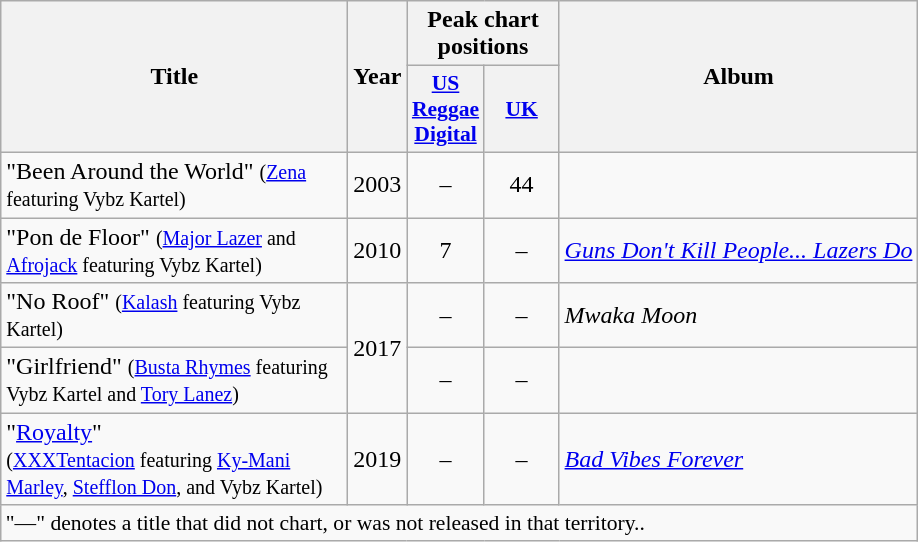<table class="wikitable">
<tr>
<th scope="col" rowspan="2" style="width:14em;">Title</th>
<th scope="col" rowspan="2">Year</th>
<th scope="col" colspan="2">Peak chart positions</th>
<th scope="col" rowspan="2">Album</th>
</tr>
<tr>
<th scope="col" style="width:3em;font-size:90%;"><a href='#'>US Reggae Digital</a></th>
<th scope="col" style="width:3em;font-size:90%;"><a href='#'>UK</a></th>
</tr>
<tr>
<td>"Been Around the World" <small>(<a href='#'>Zena</a> featuring Vybz Kartel)</small></td>
<td>2003</td>
<td align=center>–</td>
<td align=center>44</td>
<td></td>
</tr>
<tr>
<td>"Pon de Floor" <small>(<a href='#'>Major Lazer</a> and <a href='#'>Afrojack</a> featuring Vybz Kartel)</small></td>
<td>2010</td>
<td align=center>7</td>
<td align=center>–</td>
<td><em><a href='#'>Guns Don't Kill People... Lazers Do</a></em></td>
</tr>
<tr>
<td>"No Roof" <small>(<a href='#'>Kalash</a> featuring Vybz Kartel)</small></td>
<td rowspan="2">2017</td>
<td align=center>–</td>
<td align=center>–</td>
<td><em>Mwaka Moon</em></td>
</tr>
<tr>
<td>"Girlfriend" <small>(<a href='#'>Busta Rhymes</a> featuring Vybz Kartel and <a href='#'>Tory Lanez</a>)</small></td>
<td align=center>–</td>
<td align=center>–</td>
<td></td>
</tr>
<tr>
<td>"<a href='#'>Royalty</a>"<br><small>(<a href='#'>XXXTentacion</a> featuring <a href='#'>Ky-Mani Marley</a>, <a href='#'>Stefflon Don</a>, and Vybz Kartel)</small></td>
<td rowspan="1">2019</td>
<td align=center>–</td>
<td align=center>–</td>
<td><em><a href='#'>Bad Vibes Forever</a></em></td>
</tr>
<tr>
<td colspan="8" style="font-size:90%">"—" denotes a title that did not chart, or was not released in that territory..</td>
</tr>
</table>
